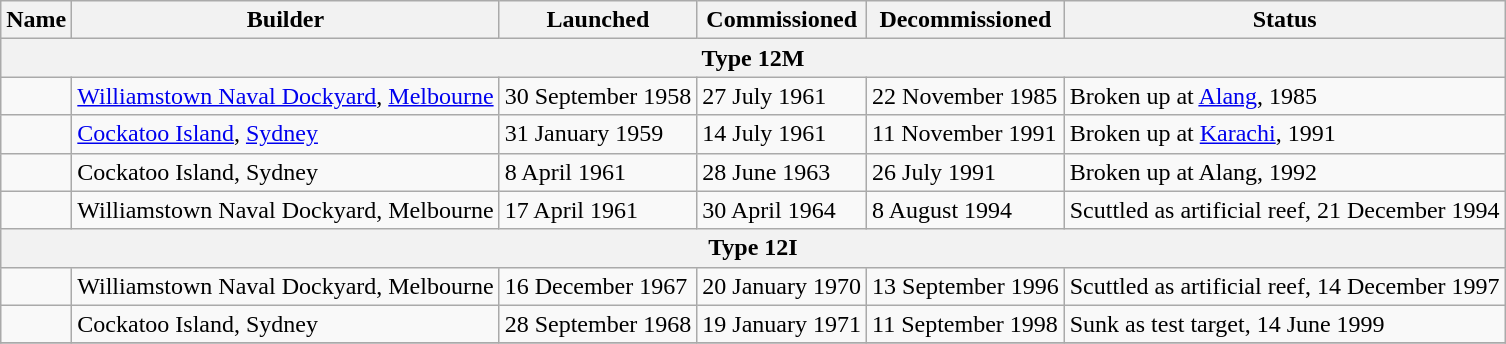<table class="wikitable">
<tr>
<th>Name</th>
<th>Builder</th>
<th>Launched</th>
<th>Commissioned</th>
<th>Decommissioned</th>
<th>Status</th>
</tr>
<tr>
<th colspan=6 align=center>Type 12M</th>
</tr>
<tr>
<td></td>
<td><a href='#'>Williamstown Naval Dockyard</a>, <a href='#'>Melbourne</a></td>
<td>30 September 1958</td>
<td>27 July 1961</td>
<td>22 November 1985</td>
<td>Broken up at <a href='#'>Alang</a>, 1985</td>
</tr>
<tr>
<td></td>
<td><a href='#'>Cockatoo Island</a>, <a href='#'>Sydney</a></td>
<td>31 January 1959</td>
<td>14 July 1961</td>
<td>11 November 1991</td>
<td>Broken up at <a href='#'>Karachi</a>, 1991</td>
</tr>
<tr>
<td></td>
<td>Cockatoo Island, Sydney</td>
<td>8 April 1961</td>
<td>28 June 1963</td>
<td>26 July 1991</td>
<td>Broken up at Alang, 1992</td>
</tr>
<tr>
<td></td>
<td>Williamstown Naval Dockyard, Melbourne</td>
<td>17 April 1961</td>
<td>30 April 1964</td>
<td>8 August 1994</td>
<td>Scuttled as artificial reef, 21 December 1994</td>
</tr>
<tr>
<th colspan=6 align=center>Type 12I</th>
</tr>
<tr>
<td></td>
<td>Williamstown Naval Dockyard, Melbourne</td>
<td>16 December 1967</td>
<td>20 January 1970</td>
<td>13 September 1996</td>
<td>Scuttled as artificial reef, 14 December 1997</td>
</tr>
<tr>
<td></td>
<td>Cockatoo Island, Sydney</td>
<td>28 September 1968</td>
<td>19 January 1971</td>
<td>11 September 1998</td>
<td>Sunk as test target, 14 June 1999</td>
</tr>
<tr>
</tr>
</table>
